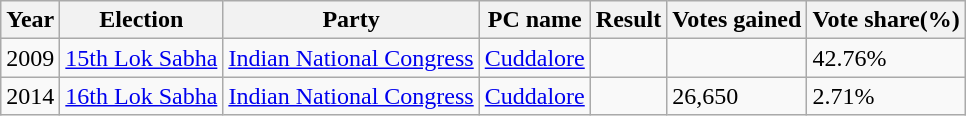<table class="wikitable">
<tr>
<th>Year</th>
<th>Election</th>
<th>Party</th>
<th>PC name</th>
<th>Result</th>
<th>Votes gained</th>
<th>Vote share(%)</th>
</tr>
<tr>
<td>2009</td>
<td><a href='#'>15th Lok Sabha</a></td>
<td><a href='#'>Indian National Congress</a></td>
<td><a href='#'>Cuddalore</a></td>
<td></td>
<td></td>
<td>42.76%</td>
</tr>
<tr>
<td>2014</td>
<td><a href='#'>16th Lok Sabha</a></td>
<td><a href='#'>Indian National Congress</a></td>
<td><a href='#'>Cuddalore</a></td>
<td></td>
<td>26,650</td>
<td>2.71%</td>
</tr>
</table>
